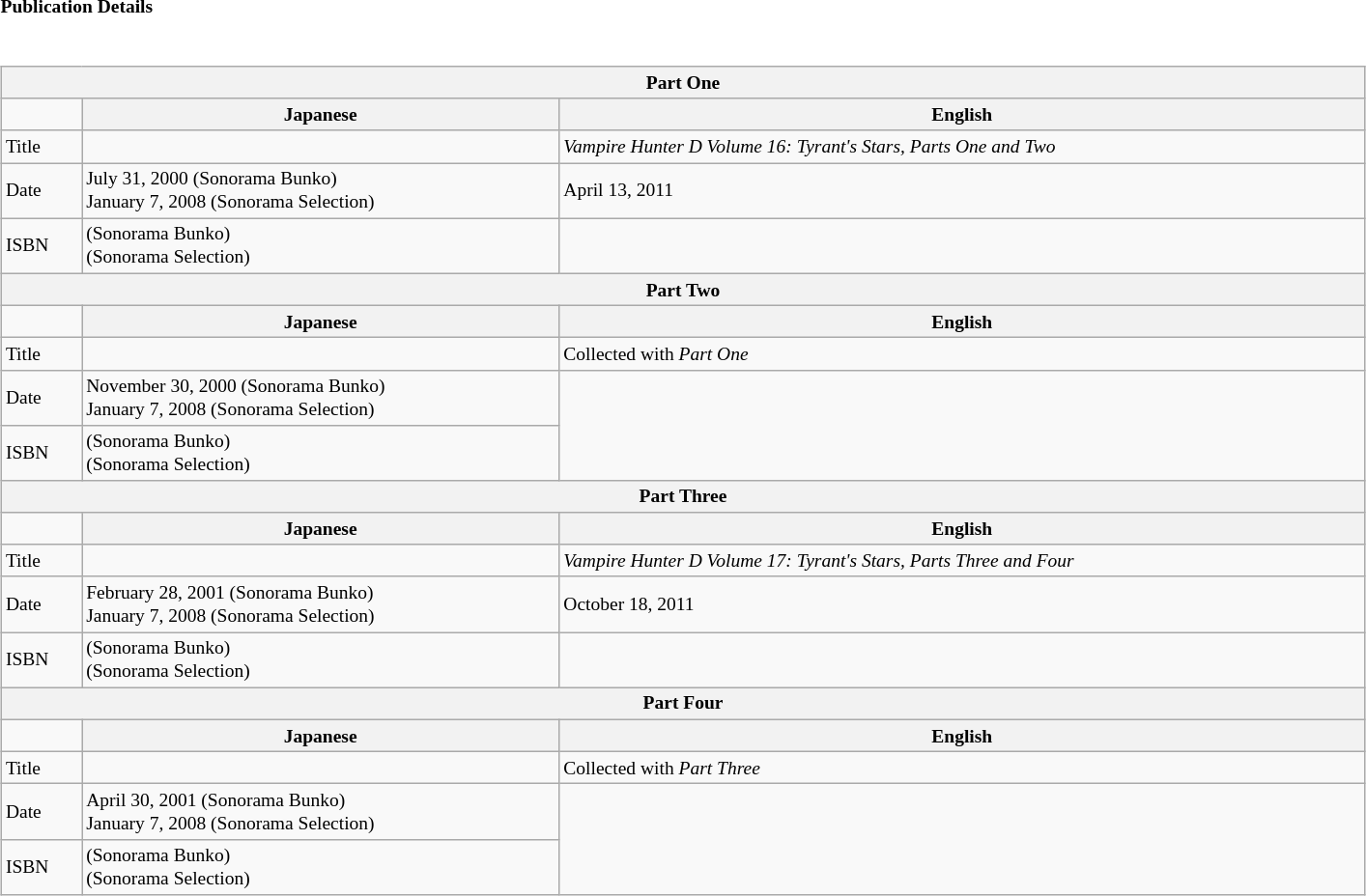<table class="collapsible collapsed" border="0" style="width:75%; font-size:small;">
<tr>
<th style="width:20em; text-align:left">Publication Details</th>
<th></th>
</tr>
<tr>
<td colspan="2"><br><table class="wikitable" style="width:100%; font-size:small;  margin-right:-1em;">
<tr>
<th colspan="3">Part One</th>
</tr>
<tr>
<td></td>
<th>Japanese</th>
<th>English</th>
</tr>
<tr>
<td>Title</td>
<td> </td>
<td> <em>Vampire Hunter D Volume 16: Tyrant's Stars, Parts One and Two</em></td>
</tr>
<tr>
<td>Date</td>
<td> July 31, 2000 (Sonorama Bunko)<br>January 7, 2008 (Sonorama Selection)</td>
<td> April 13, 2011</td>
</tr>
<tr>
<td>ISBN</td>
<td>  (Sonorama Bunko)<br> (Sonorama Selection)</td>
<td> </td>
</tr>
<tr>
<th colspan="3">Part Two</th>
</tr>
<tr>
<td></td>
<th>Japanese</th>
<th>English</th>
</tr>
<tr>
<td>Title</td>
<td> </td>
<td>Collected with <em>Part One</em></td>
</tr>
<tr>
<td>Date</td>
<td> November 30, 2000 (Sonorama Bunko)<br>January 7, 2008 (Sonorama Selection)</td>
</tr>
<tr>
<td>ISBN</td>
<td>  (Sonorama Bunko)<br> (Sonorama Selection)</td>
</tr>
<tr>
<th colspan="3">Part Three</th>
</tr>
<tr>
<td></td>
<th>Japanese</th>
<th>English</th>
</tr>
<tr>
<td>Title</td>
<td> </td>
<td> <em>Vampire Hunter D Volume 17: Tyrant's Stars, Parts Three and Four</em></td>
</tr>
<tr>
<td>Date</td>
<td> February 28, 2001 (Sonorama Bunko)<br>January 7, 2008 (Sonorama Selection)</td>
<td> October 18, 2011</td>
</tr>
<tr>
<td>ISBN</td>
<td>  (Sonorama Bunko)<br> (Sonorama Selection)</td>
<td> </td>
</tr>
<tr>
<th colspan="3">Part Four</th>
</tr>
<tr>
<td></td>
<th>Japanese</th>
<th>English</th>
</tr>
<tr>
<td>Title</td>
<td> </td>
<td>Collected with <em>Part Three</em></td>
</tr>
<tr>
<td>Date</td>
<td> April 30, 2001 (Sonorama Bunko)<br>January 7, 2008 (Sonorama Selection)</td>
</tr>
<tr>
<td>ISBN</td>
<td>  (Sonorama Bunko)<br> (Sonorama Selection)</td>
</tr>
</table>
</td>
</tr>
</table>
